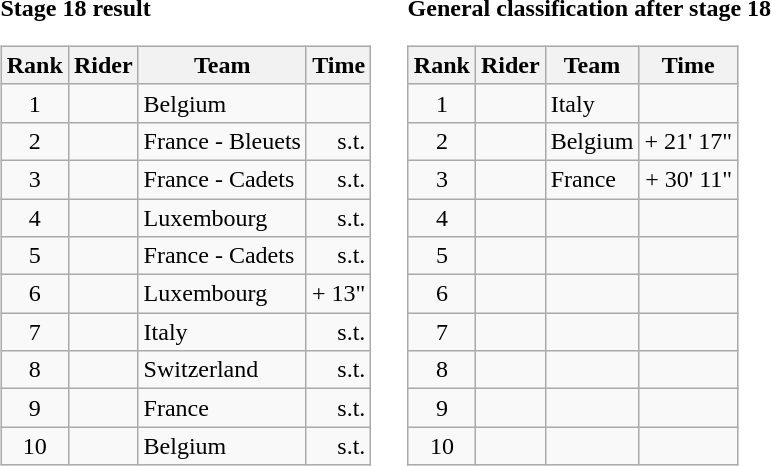<table>
<tr>
<td><strong>Stage 18 result</strong><br><table class="wikitable">
<tr>
<th scope="col">Rank</th>
<th scope="col">Rider</th>
<th scope="col">Team</th>
<th scope="col">Time</th>
</tr>
<tr>
<td style="text-align:center;">1</td>
<td></td>
<td>Belgium</td>
<td style="text-align:right;"></td>
</tr>
<tr>
<td style="text-align:center;">2</td>
<td></td>
<td>France - Bleuets</td>
<td style="text-align:right;">s.t.</td>
</tr>
<tr>
<td style="text-align:center;">3</td>
<td></td>
<td>France - Cadets</td>
<td style="text-align:right;">s.t.</td>
</tr>
<tr>
<td style="text-align:center;">4</td>
<td></td>
<td>Luxembourg</td>
<td style="text-align:right;">s.t.</td>
</tr>
<tr>
<td style="text-align:center;">5</td>
<td></td>
<td>France - Cadets</td>
<td style="text-align:right;">s.t.</td>
</tr>
<tr>
<td style="text-align:center;">6</td>
<td></td>
<td>Luxembourg</td>
<td style="text-align:right;">+ 13"</td>
</tr>
<tr>
<td style="text-align:center;">7</td>
<td></td>
<td>Italy</td>
<td style="text-align:right;">s.t.</td>
</tr>
<tr>
<td style="text-align:center;">8</td>
<td></td>
<td>Switzerland</td>
<td style="text-align:right;">s.t.</td>
</tr>
<tr>
<td style="text-align:center;">9</td>
<td></td>
<td>France</td>
<td style="text-align:right;">s.t.</td>
</tr>
<tr>
<td style="text-align:center;">10</td>
<td></td>
<td>Belgium</td>
<td style="text-align:right;">s.t.</td>
</tr>
</table>
</td>
<td></td>
<td><strong>General classification after stage 18</strong><br><table class="wikitable">
<tr>
<th scope="col">Rank</th>
<th scope="col">Rider</th>
<th scope="col">Team</th>
<th scope="col">Time</th>
</tr>
<tr>
<td style="text-align:center;">1</td>
<td></td>
<td>Italy</td>
<td style="text-align:right;"></td>
</tr>
<tr>
<td style="text-align:center;">2</td>
<td></td>
<td>Belgium</td>
<td style="text-align:right;">+ 21' 17"</td>
</tr>
<tr>
<td style="text-align:center;">3</td>
<td></td>
<td>France</td>
<td style="text-align:right;">+ 30' 11"</td>
</tr>
<tr>
<td style="text-align:center;">4</td>
<td></td>
<td></td>
<td></td>
</tr>
<tr>
<td style="text-align:center;">5</td>
<td></td>
<td></td>
<td></td>
</tr>
<tr>
<td style="text-align:center;">6</td>
<td></td>
<td></td>
<td></td>
</tr>
<tr>
<td style="text-align:center;">7</td>
<td></td>
<td></td>
<td></td>
</tr>
<tr>
<td style="text-align:center;">8</td>
<td></td>
<td></td>
<td></td>
</tr>
<tr>
<td style="text-align:center;">9</td>
<td></td>
<td></td>
<td></td>
</tr>
<tr>
<td style="text-align:center;">10</td>
<td></td>
<td></td>
<td></td>
</tr>
</table>
</td>
</tr>
</table>
